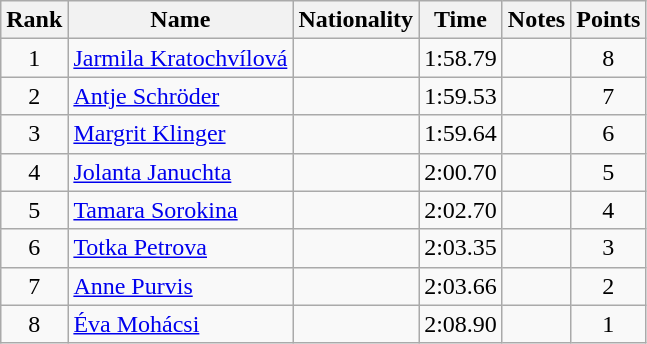<table class="wikitable sortable" style="text-align:center">
<tr>
<th>Rank</th>
<th>Name</th>
<th>Nationality</th>
<th>Time</th>
<th>Notes</th>
<th>Points</th>
</tr>
<tr>
<td>1</td>
<td align=left><a href='#'>Jarmila Kratochvílová</a></td>
<td align=left></td>
<td>1:58.79</td>
<td></td>
<td>8</td>
</tr>
<tr>
<td>2</td>
<td align=left><a href='#'>Antje Schröder</a></td>
<td align=left></td>
<td>1:59.53</td>
<td></td>
<td>7</td>
</tr>
<tr>
<td>3</td>
<td align=left><a href='#'>Margrit Klinger</a></td>
<td align=left></td>
<td>1:59.64</td>
<td></td>
<td>6</td>
</tr>
<tr>
<td>4</td>
<td align=left><a href='#'>Jolanta Januchta</a></td>
<td align=left></td>
<td>2:00.70</td>
<td></td>
<td>5</td>
</tr>
<tr>
<td>5</td>
<td align=left><a href='#'>Tamara Sorokina</a></td>
<td align=left></td>
<td>2:02.70</td>
<td></td>
<td>4</td>
</tr>
<tr>
<td>6</td>
<td align=left><a href='#'>Totka Petrova</a></td>
<td align=left></td>
<td>2:03.35</td>
<td></td>
<td>3</td>
</tr>
<tr>
<td>7</td>
<td align=left><a href='#'>Anne Purvis</a></td>
<td align=left></td>
<td>2:03.66</td>
<td></td>
<td>2</td>
</tr>
<tr>
<td>8</td>
<td align=left><a href='#'>Éva Mohácsi</a></td>
<td align=left></td>
<td>2:08.90</td>
<td></td>
<td>1</td>
</tr>
</table>
